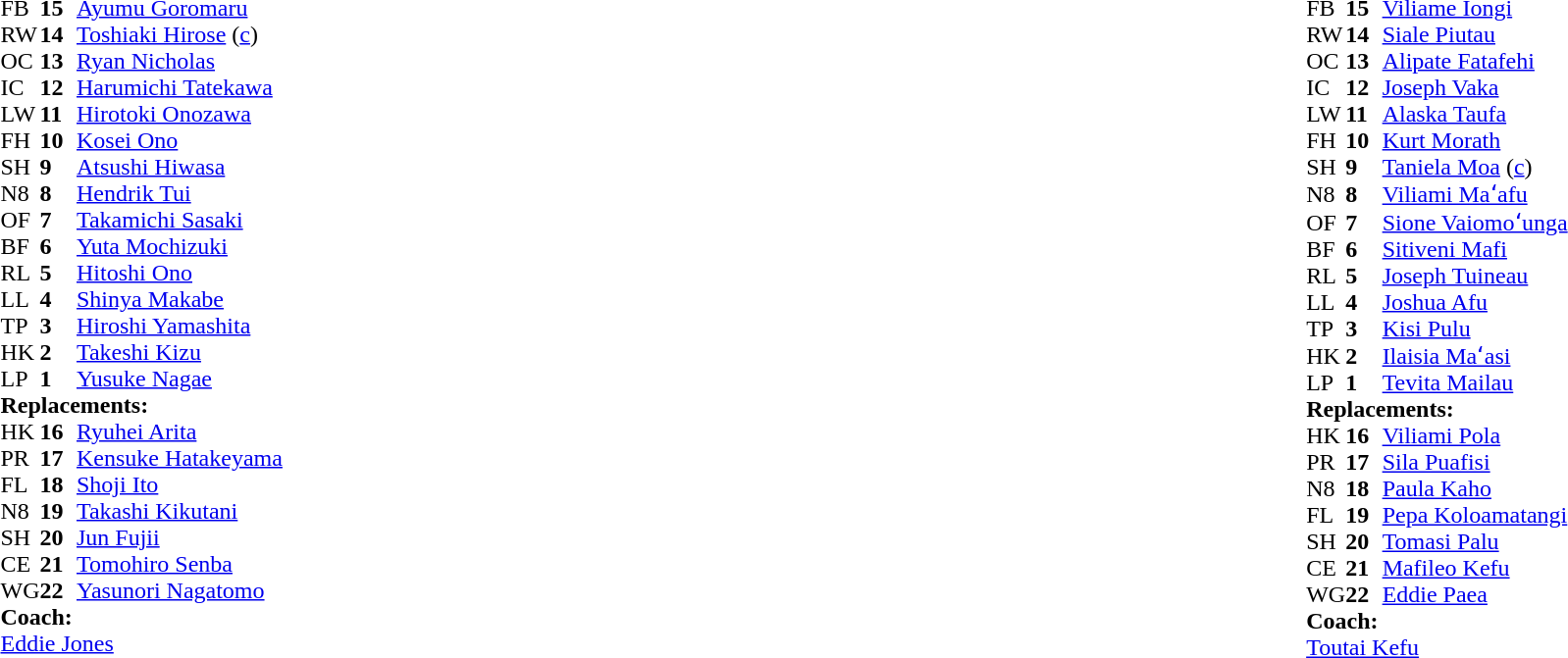<table width="100%">
<tr>
<td valign="top" width="55%"><br><table style="font-size: 100%" cellspacing="0" cellpadding="0">
<tr>
<th width="25"></th>
<th width="25"></th>
</tr>
<tr>
<td>FB</td>
<td><strong>15</strong></td>
<td><a href='#'>Ayumu Goromaru</a></td>
</tr>
<tr>
<td>RW</td>
<td><strong>14</strong></td>
<td><a href='#'>Toshiaki Hirose</a> (<a href='#'>c</a>)</td>
</tr>
<tr>
<td>OC</td>
<td><strong>13</strong></td>
<td><a href='#'>Ryan Nicholas</a></td>
<td> </td>
</tr>
<tr>
<td>IC</td>
<td><strong>12</strong></td>
<td><a href='#'>Harumichi Tatekawa</a></td>
</tr>
<tr>
<td>LW</td>
<td><strong>11</strong></td>
<td><a href='#'>Hirotoki Onozawa</a></td>
</tr>
<tr>
<td>FH</td>
<td><strong>10</strong></td>
<td><a href='#'>Kosei Ono</a></td>
</tr>
<tr>
<td>SH</td>
<td><strong>9</strong></td>
<td><a href='#'>Atsushi Hiwasa</a></td>
</tr>
<tr>
<td>N8</td>
<td><strong>8</strong></td>
<td><a href='#'>Hendrik Tui</a></td>
<td></td>
</tr>
<tr>
<td>OF</td>
<td><strong>7</strong></td>
<td><a href='#'>Takamichi Sasaki</a></td>
<td></td>
</tr>
<tr>
<td>BF</td>
<td><strong>6</strong></td>
<td><a href='#'>Yuta Mochizuki</a></td>
</tr>
<tr>
<td>RL</td>
<td><strong>5</strong></td>
<td><a href='#'>Hitoshi Ono</a></td>
<td></td>
</tr>
<tr>
<td>LL</td>
<td><strong>4</strong></td>
<td><a href='#'>Shinya Makabe</a></td>
</tr>
<tr>
<td>TP</td>
<td><strong>3</strong></td>
<td><a href='#'>Hiroshi Yamashita</a></td>
<td></td>
</tr>
<tr>
<td>HK</td>
<td><strong>2</strong></td>
<td><a href='#'>Takeshi Kizu</a></td>
<td></td>
</tr>
<tr>
<td>LP</td>
<td><strong>1</strong></td>
<td><a href='#'>Yusuke Nagae</a></td>
</tr>
<tr>
<td colspan=3><strong>Replacements:</strong></td>
</tr>
<tr>
<td>HK</td>
<td><strong>16</strong></td>
<td><a href='#'>Ryuhei Arita</a></td>
<td></td>
</tr>
<tr>
<td>PR</td>
<td><strong>17</strong></td>
<td><a href='#'>Kensuke Hatakeyama</a></td>
<td></td>
</tr>
<tr>
<td>FL</td>
<td><strong>18</strong></td>
<td><a href='#'>Shoji Ito</a></td>
<td></td>
</tr>
<tr>
<td>N8</td>
<td><strong>19</strong></td>
<td><a href='#'>Takashi Kikutani</a></td>
<td></td>
</tr>
<tr>
<td>SH</td>
<td><strong>20</strong></td>
<td><a href='#'>Jun Fujii</a></td>
</tr>
<tr>
<td>CE</td>
<td><strong>21</strong></td>
<td><a href='#'>Tomohiro Senba</a></td>
<td>    </td>
</tr>
<tr>
<td>WG</td>
<td><strong>22</strong></td>
<td><a href='#'>Yasunori Nagatomo</a></td>
</tr>
<tr>
<td colspan=3><strong>Coach:</strong></td>
</tr>
<tr>
<td colspan="4"> <a href='#'>Eddie Jones</a></td>
</tr>
</table>
</td>
<td valign="top" width="45%"><br><table style="font-size: 100%" cellspacing="0" cellpadding="0" align="center">
<tr>
<th width="25"></th>
<th width="25"></th>
</tr>
<tr>
<td>FB</td>
<td><strong>15</strong></td>
<td><a href='#'>Viliame Iongi</a></td>
</tr>
<tr>
<td>RW</td>
<td><strong>14</strong></td>
<td><a href='#'>Siale Piutau</a></td>
</tr>
<tr>
<td>OC</td>
<td><strong>13</strong></td>
<td><a href='#'>Alipate Fatafehi</a></td>
<td></td>
</tr>
<tr>
<td>IC</td>
<td><strong>12</strong></td>
<td><a href='#'>Joseph Vaka</a></td>
</tr>
<tr>
<td>LW</td>
<td><strong>11</strong></td>
<td><a href='#'>Alaska Taufa</a></td>
</tr>
<tr>
<td>FH</td>
<td><strong>10</strong></td>
<td><a href='#'>Kurt Morath</a></td>
</tr>
<tr>
<td>SH</td>
<td><strong>9</strong></td>
<td><a href='#'>Taniela Moa</a> (<a href='#'>c</a>)</td>
</tr>
<tr>
<td>N8</td>
<td><strong>8</strong></td>
<td><a href='#'>Viliami Maʻafu</a></td>
<td></td>
</tr>
<tr>
<td>OF</td>
<td><strong>7</strong></td>
<td><a href='#'>Sione Vaiomoʻunga</a></td>
<td></td>
</tr>
<tr>
<td>BF</td>
<td><strong>6</strong></td>
<td><a href='#'>Sitiveni Mafi</a></td>
<td></td>
</tr>
<tr>
<td>RL</td>
<td><strong>5</strong></td>
<td><a href='#'>Joseph Tuineau</a></td>
</tr>
<tr>
<td>LL</td>
<td><strong>4</strong></td>
<td><a href='#'>Joshua Afu</a></td>
</tr>
<tr>
<td>TP</td>
<td><strong>3</strong></td>
<td><a href='#'>Kisi Pulu</a></td>
</tr>
<tr>
<td>HK</td>
<td><strong>2</strong></td>
<td><a href='#'>Ilaisia Maʻasi</a></td>
</tr>
<tr>
<td>LP</td>
<td><strong>1</strong></td>
<td><a href='#'>Tevita Mailau</a></td>
</tr>
<tr>
<td colspan=3><strong>Replacements:</strong></td>
</tr>
<tr>
<td>HK</td>
<td><strong>16</strong></td>
<td><a href='#'>Viliami Pola</a></td>
</tr>
<tr>
<td>PR</td>
<td><strong>17</strong></td>
<td><a href='#'>Sila Puafisi</a></td>
</tr>
<tr>
<td>N8</td>
<td><strong>18</strong></td>
<td><a href='#'>Paula Kaho</a></td>
<td></td>
</tr>
<tr>
<td>FL</td>
<td><strong>19</strong></td>
<td><a href='#'>Pepa Koloamatangi</a></td>
<td>  </td>
</tr>
<tr>
<td>SH</td>
<td><strong>20</strong></td>
<td><a href='#'>Tomasi Palu</a></td>
</tr>
<tr>
<td>CE</td>
<td><strong>21</strong></td>
<td><a href='#'>Mafileo Kefu</a></td>
<td> </td>
</tr>
<tr>
<td>WG</td>
<td><strong>22</strong></td>
<td><a href='#'>Eddie Paea</a></td>
</tr>
<tr>
<td colspan=3><strong>Coach:</strong></td>
</tr>
<tr>
<td colspan="4"> <a href='#'>Toutai Kefu</a></td>
</tr>
</table>
</td>
</tr>
</table>
